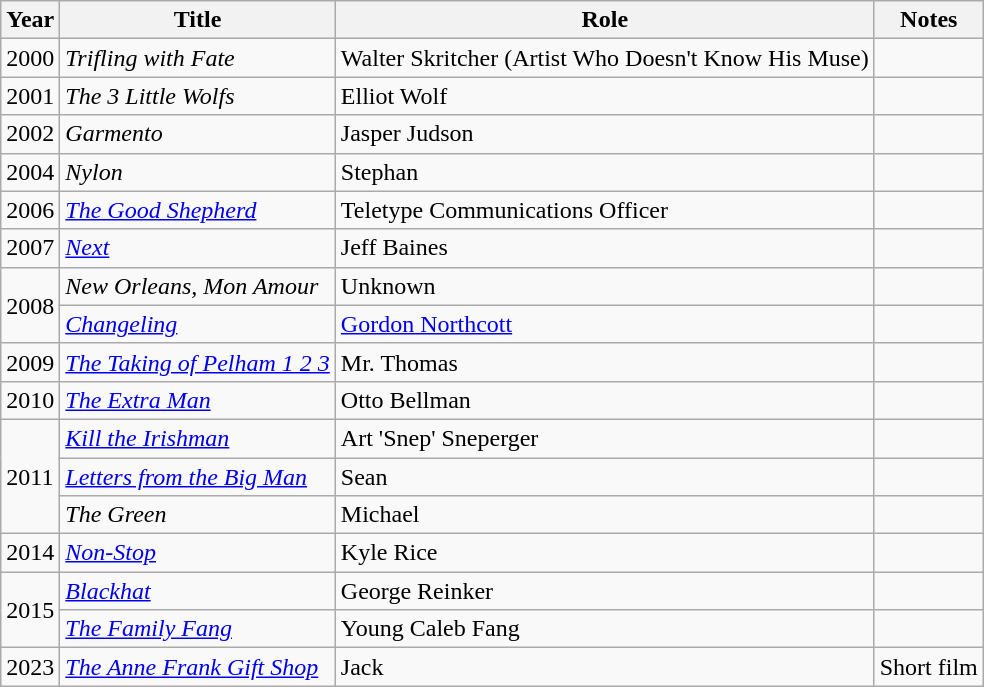<table class="wikitable">
<tr>
<th>Year</th>
<th>Title</th>
<th>Role</th>
<th>Notes</th>
</tr>
<tr>
<td>2000</td>
<td><em>Trifling with Fate</em></td>
<td>Walter Skritcher (Artist Who Doesn't Know His Muse)</td>
<td></td>
</tr>
<tr>
<td>2001</td>
<td><em>The 3 Little Wolfs</em></td>
<td>Elliot Wolf</td>
<td></td>
</tr>
<tr>
<td>2002</td>
<td><em>Garmento</em></td>
<td>Jasper Judson</td>
<td></td>
</tr>
<tr>
<td>2004</td>
<td><em>Nylon</em></td>
<td>Stephan</td>
<td></td>
</tr>
<tr>
<td>2006</td>
<td><em><a href='#'>The Good Shepherd</a></em></td>
<td>Teletype Communications Officer</td>
<td></td>
</tr>
<tr>
<td>2007</td>
<td><em><a href='#'>Next</a></em></td>
<td>Jeff Baines</td>
<td></td>
</tr>
<tr>
<td rowspan="2">2008</td>
<td><em>New Orleans, Mon Amour</em></td>
<td>Unknown</td>
<td></td>
</tr>
<tr>
<td><em><a href='#'>Changeling</a></em></td>
<td><a href='#'>Gordon Northcott</a></td>
<td></td>
</tr>
<tr>
<td>2009</td>
<td><em><a href='#'>The Taking of Pelham 1 2 3</a></em></td>
<td>Mr. Thomas</td>
<td></td>
</tr>
<tr>
<td>2010</td>
<td><em><a href='#'>The Extra Man</a></em></td>
<td>Otto Bellman</td>
<td></td>
</tr>
<tr>
<td rowspan="3">2011</td>
<td><em><a href='#'>Kill the Irishman</a></em></td>
<td>Art 'Snep' Sneperger</td>
<td></td>
</tr>
<tr>
<td><em><a href='#'>Letters from the Big Man</a></em></td>
<td>Sean</td>
<td></td>
</tr>
<tr>
<td><em>The Green</em></td>
<td>Michael</td>
<td></td>
</tr>
<tr>
<td>2014</td>
<td><em><a href='#'>Non-Stop</a></em></td>
<td>Kyle Rice</td>
<td></td>
</tr>
<tr>
<td rowspan="2">2015</td>
<td><em><a href='#'>Blackhat</a></em></td>
<td>George Reinker</td>
<td></td>
</tr>
<tr>
<td><em><a href='#'>The Family Fang</a></em></td>
<td>Young Caleb Fang</td>
<td></td>
</tr>
<tr>
<td>2023</td>
<td><em><a href='#'>The Anne Frank Gift Shop</a></em></td>
<td>Jack</td>
<td>Short film</td>
</tr>
</table>
